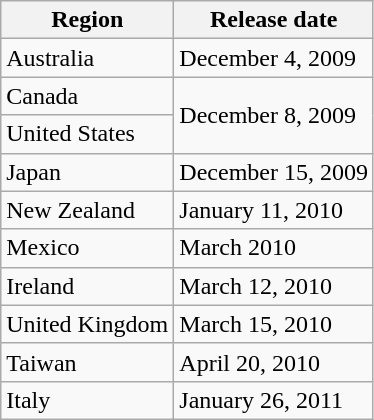<table class="wikitable">
<tr>
<th>Region</th>
<th>Release date</th>
</tr>
<tr>
<td>Australia</td>
<td>December 4, 2009</td>
</tr>
<tr>
<td>Canada</td>
<td rowspan="2">December 8, 2009</td>
</tr>
<tr>
<td>United States</td>
</tr>
<tr>
<td>Japan</td>
<td>December 15, 2009</td>
</tr>
<tr>
<td>New Zealand</td>
<td>January 11, 2010</td>
</tr>
<tr>
<td>Mexico</td>
<td>March 2010</td>
</tr>
<tr>
<td>Ireland</td>
<td>March 12, 2010</td>
</tr>
<tr>
<td>United Kingdom</td>
<td>March 15, 2010</td>
</tr>
<tr>
<td>Taiwan</td>
<td>April 20, 2010</td>
</tr>
<tr>
<td>Italy</td>
<td>January 26, 2011</td>
</tr>
</table>
